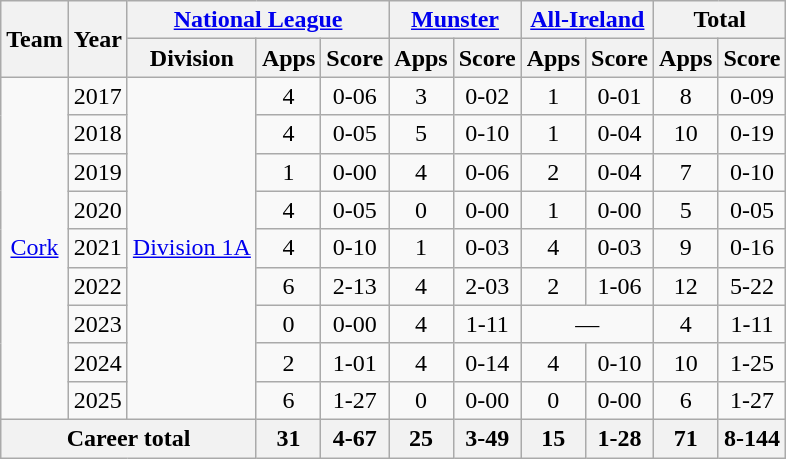<table class="wikitable" style="text-align:center">
<tr>
<th rowspan="2">Team</th>
<th rowspan="2">Year</th>
<th colspan="3"><a href='#'>National League</a></th>
<th colspan="2"><a href='#'>Munster</a></th>
<th colspan="2"><a href='#'>All-Ireland</a></th>
<th colspan="2">Total</th>
</tr>
<tr>
<th>Division</th>
<th>Apps</th>
<th>Score</th>
<th>Apps</th>
<th>Score</th>
<th>Apps</th>
<th>Score</th>
<th>Apps</th>
<th>Score</th>
</tr>
<tr>
<td rowspan="9"><a href='#'>Cork</a></td>
<td>2017</td>
<td rowspan="9"><a href='#'>Division 1A</a></td>
<td>4</td>
<td>0-06</td>
<td>3</td>
<td>0-02</td>
<td>1</td>
<td>0-01</td>
<td>8</td>
<td>0-09</td>
</tr>
<tr>
<td>2018</td>
<td>4</td>
<td>0-05</td>
<td>5</td>
<td>0-10</td>
<td>1</td>
<td>0-04</td>
<td>10</td>
<td>0-19</td>
</tr>
<tr>
<td>2019</td>
<td>1</td>
<td>0-00</td>
<td>4</td>
<td>0-06</td>
<td>2</td>
<td>0-04</td>
<td>7</td>
<td>0-10</td>
</tr>
<tr>
<td>2020</td>
<td>4</td>
<td>0-05</td>
<td>0</td>
<td>0-00</td>
<td>1</td>
<td>0-00</td>
<td>5</td>
<td>0-05</td>
</tr>
<tr>
<td>2021</td>
<td>4</td>
<td>0-10</td>
<td>1</td>
<td>0-03</td>
<td>4</td>
<td>0-03</td>
<td>9</td>
<td>0-16</td>
</tr>
<tr>
<td>2022</td>
<td>6</td>
<td>2-13</td>
<td>4</td>
<td>2-03</td>
<td>2</td>
<td>1-06</td>
<td>12</td>
<td>5-22</td>
</tr>
<tr>
<td>2023</td>
<td>0</td>
<td>0-00</td>
<td>4</td>
<td>1-11</td>
<td colspan="2">—</td>
<td>4</td>
<td>1-11</td>
</tr>
<tr>
<td>2024</td>
<td>2</td>
<td>1-01</td>
<td>4</td>
<td>0-14</td>
<td>4</td>
<td>0-10</td>
<td>10</td>
<td>1-25</td>
</tr>
<tr>
<td>2025</td>
<td>6</td>
<td>1-27</td>
<td>0</td>
<td>0-00</td>
<td>0</td>
<td>0-00</td>
<td>6</td>
<td>1-27</td>
</tr>
<tr>
<th colspan="3">Career total</th>
<th>31</th>
<th>4-67</th>
<th>25</th>
<th>3-49</th>
<th>15</th>
<th>1-28</th>
<th>71</th>
<th>8-144</th>
</tr>
</table>
